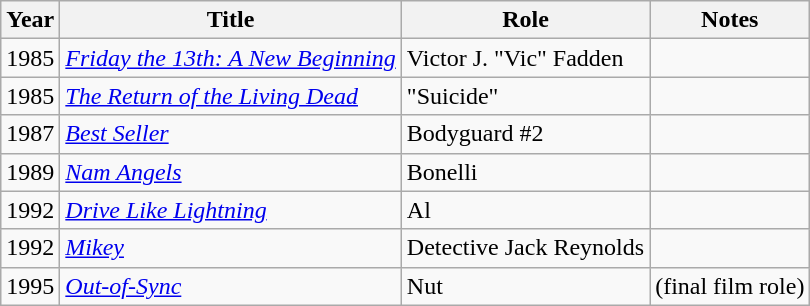<table class="wikitable">
<tr>
<th>Year</th>
<th>Title</th>
<th>Role</th>
<th>Notes</th>
</tr>
<tr>
<td>1985</td>
<td><em><a href='#'>Friday the 13th: A New Beginning</a></em></td>
<td>Victor J. "Vic" Fadden</td>
<td></td>
</tr>
<tr>
<td>1985</td>
<td><em><a href='#'>The Return of the Living Dead</a></em></td>
<td>"Suicide"</td>
<td></td>
</tr>
<tr>
<td>1987</td>
<td><em><a href='#'>Best Seller</a></em></td>
<td>Bodyguard #2</td>
<td></td>
</tr>
<tr>
<td>1989</td>
<td><em><a href='#'>Nam Angels</a></em></td>
<td>Bonelli</td>
<td></td>
</tr>
<tr>
<td>1992</td>
<td><em><a href='#'>Drive Like Lightning</a></em></td>
<td>Al</td>
<td></td>
</tr>
<tr>
<td>1992</td>
<td><em><a href='#'>Mikey</a></em></td>
<td>Detective Jack Reynolds</td>
<td></td>
</tr>
<tr>
<td>1995</td>
<td><em><a href='#'>Out-of-Sync</a></em></td>
<td>Nut</td>
<td>(final film role)</td>
</tr>
</table>
